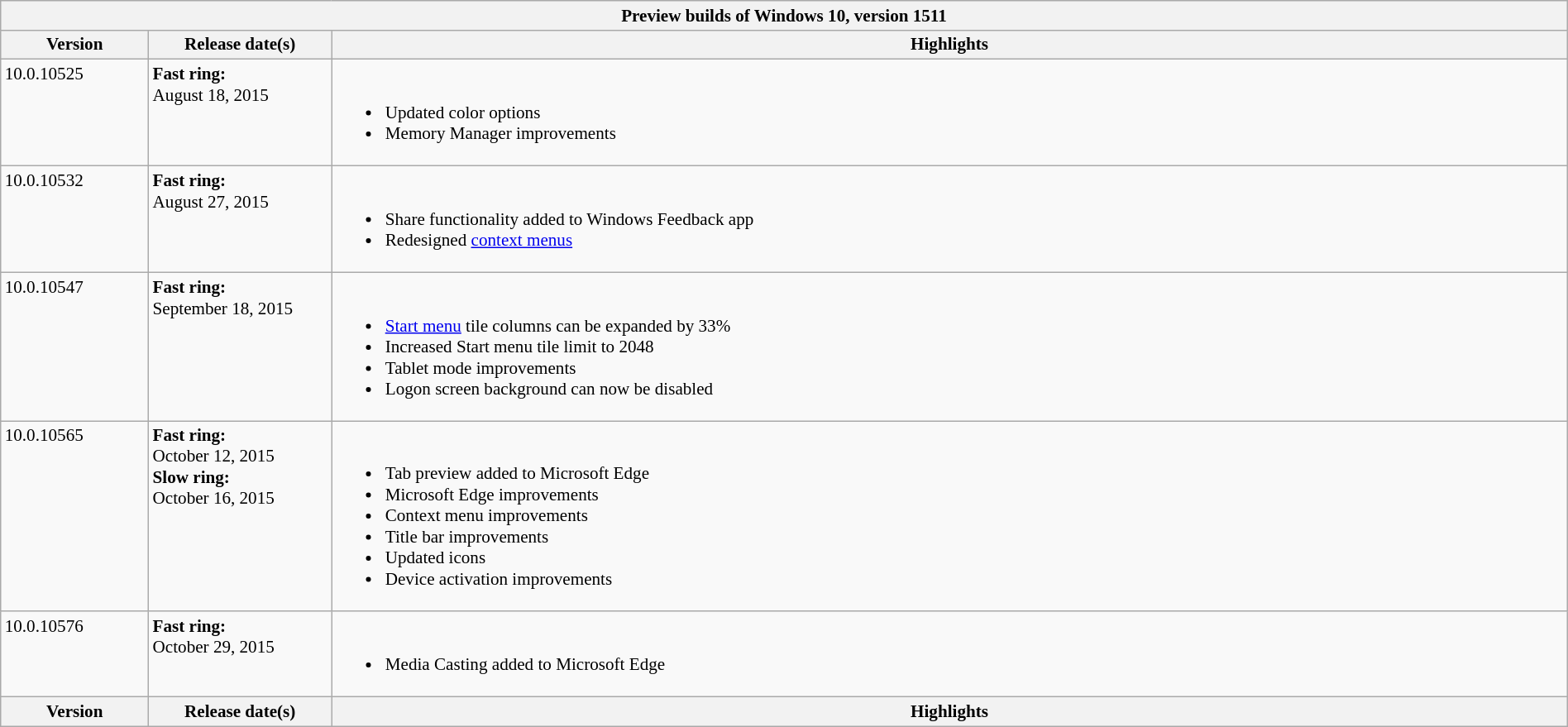<table class="wikitable mw-collapsible mw-collapsed" style=width:100%;font-size:88%>
<tr>
<th colspan=3 style=text-align:center>Preview builds of Windows 10, version 1511</th>
</tr>
<tr>
<th scope=col style=width:8em;text-align:center>Version</th>
<th scope=col style=width:10em;text-align:center>Release date(s)</th>
<th scope=col style=text-align:center>Highlights</th>
</tr>
<tr valign=top>
<td>10.0.10525<br></td>
<td><strong>Fast ring:</strong><br>August 18, 2015</td>
<td><br><ul><li>Updated color options</li><li>Memory Manager improvements</li></ul></td>
</tr>
<tr valign=top>
<td>10.0.10532<br></td>
<td><strong>Fast ring:</strong><br>August 27, 2015</td>
<td><br><ul><li>Share functionality added to Windows Feedback app</li><li>Redesigned <a href='#'>context menus</a></li></ul></td>
</tr>
<tr valign=top>
<td>10.0.10547<br></td>
<td><strong>Fast ring:</strong><br>September 18, 2015</td>
<td><br><ul><li><a href='#'>Start menu</a> tile columns can be expanded by 33%</li><li>Increased Start menu tile limit to 2048</li><li>Tablet mode improvements</li><li>Logon screen background can now be disabled</li></ul></td>
</tr>
<tr valign=top>
<td>10.0.10565<br></td>
<td><strong>Fast ring:</strong><br>October 12, 2015<br><strong>Slow ring:</strong><br>October 16, 2015</td>
<td><br><ul><li>Tab preview added to Microsoft Edge</li><li>Microsoft Edge improvements</li><li>Context menu improvements</li><li>Title bar improvements</li><li>Updated icons</li><li>Device activation improvements</li></ul></td>
</tr>
<tr valign=top>
<td>10.0.10576<br></td>
<td><strong>Fast ring:</strong><br>October 29, 2015</td>
<td><br><ul><li>Media Casting added to Microsoft Edge</li></ul></td>
</tr>
<tr>
<th>Version</th>
<th>Release date(s)</th>
<th>Highlights</th>
</tr>
</table>
